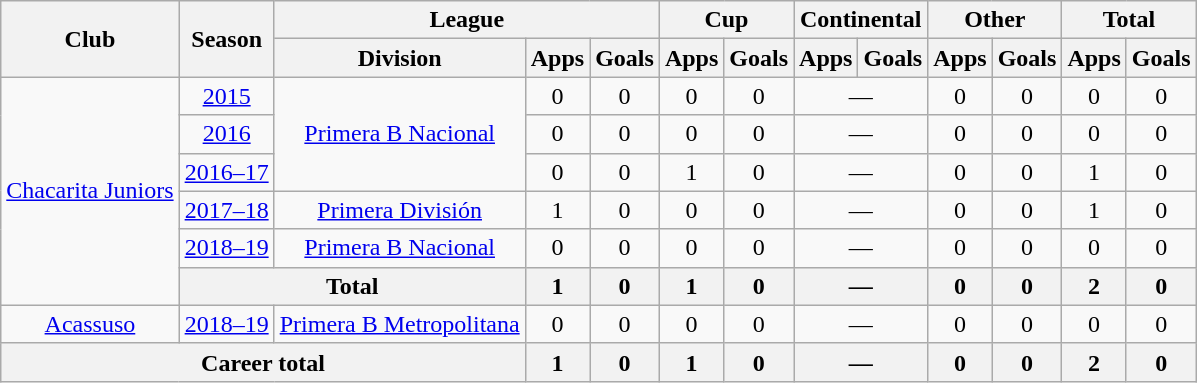<table class="wikitable" style="text-align:center">
<tr>
<th rowspan="2">Club</th>
<th rowspan="2">Season</th>
<th colspan="3">League</th>
<th colspan="2">Cup</th>
<th colspan="2">Continental</th>
<th colspan="2">Other</th>
<th colspan="2">Total</th>
</tr>
<tr>
<th>Division</th>
<th>Apps</th>
<th>Goals</th>
<th>Apps</th>
<th>Goals</th>
<th>Apps</th>
<th>Goals</th>
<th>Apps</th>
<th>Goals</th>
<th>Apps</th>
<th>Goals</th>
</tr>
<tr>
<td rowspan="6"><a href='#'>Chacarita Juniors</a></td>
<td><a href='#'>2015</a></td>
<td rowspan="3"><a href='#'>Primera B Nacional</a></td>
<td>0</td>
<td>0</td>
<td>0</td>
<td>0</td>
<td colspan="2">—</td>
<td>0</td>
<td>0</td>
<td>0</td>
<td>0</td>
</tr>
<tr>
<td><a href='#'>2016</a></td>
<td>0</td>
<td>0</td>
<td>0</td>
<td>0</td>
<td colspan="2">—</td>
<td>0</td>
<td>0</td>
<td>0</td>
<td>0</td>
</tr>
<tr>
<td><a href='#'>2016–17</a></td>
<td>0</td>
<td>0</td>
<td>1</td>
<td>0</td>
<td colspan="2">—</td>
<td>0</td>
<td>0</td>
<td>1</td>
<td>0</td>
</tr>
<tr>
<td><a href='#'>2017–18</a></td>
<td rowspan="1"><a href='#'>Primera División</a></td>
<td>1</td>
<td>0</td>
<td>0</td>
<td>0</td>
<td colspan="2">—</td>
<td>0</td>
<td>0</td>
<td>1</td>
<td>0</td>
</tr>
<tr>
<td><a href='#'>2018–19</a></td>
<td rowspan="1"><a href='#'>Primera B Nacional</a></td>
<td>0</td>
<td>0</td>
<td>0</td>
<td>0</td>
<td colspan="2">—</td>
<td>0</td>
<td>0</td>
<td>0</td>
<td>0</td>
</tr>
<tr>
<th colspan="2">Total</th>
<th>1</th>
<th>0</th>
<th>1</th>
<th>0</th>
<th colspan="2">—</th>
<th>0</th>
<th>0</th>
<th>2</th>
<th>0</th>
</tr>
<tr>
<td rowspan="1"><a href='#'>Acassuso</a></td>
<td><a href='#'>2018–19</a></td>
<td rowspan="1"><a href='#'>Primera B Metropolitana</a></td>
<td>0</td>
<td>0</td>
<td>0</td>
<td>0</td>
<td colspan="2">—</td>
<td>0</td>
<td>0</td>
<td>0</td>
<td>0</td>
</tr>
<tr>
<th colspan="3">Career total</th>
<th>1</th>
<th>0</th>
<th>1</th>
<th>0</th>
<th colspan="2">—</th>
<th>0</th>
<th>0</th>
<th>2</th>
<th>0</th>
</tr>
</table>
